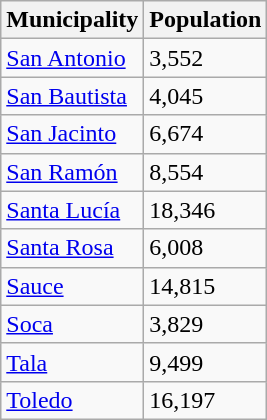<table class="wikitable">
<tr>
<th>Municipality</th>
<th>Population</th>
</tr>
<tr>
<td><a href='#'>San Antonio</a></td>
<td>3,552</td>
</tr>
<tr>
<td><a href='#'>San Bautista</a></td>
<td>4,045</td>
</tr>
<tr>
<td><a href='#'>San Jacinto</a></td>
<td>6,674</td>
</tr>
<tr>
<td><a href='#'>San Ramón</a></td>
<td>8,554</td>
</tr>
<tr>
<td><a href='#'>Santa Lucía</a></td>
<td>18,346</td>
</tr>
<tr>
<td><a href='#'>Santa Rosa</a></td>
<td>6,008</td>
</tr>
<tr>
<td><a href='#'>Sauce</a></td>
<td>14,815</td>
</tr>
<tr>
<td><a href='#'>Soca</a></td>
<td>3,829</td>
</tr>
<tr>
<td><a href='#'>Tala</a></td>
<td>9,499</td>
</tr>
<tr>
<td><a href='#'>Toledo</a></td>
<td>16,197</td>
</tr>
</table>
